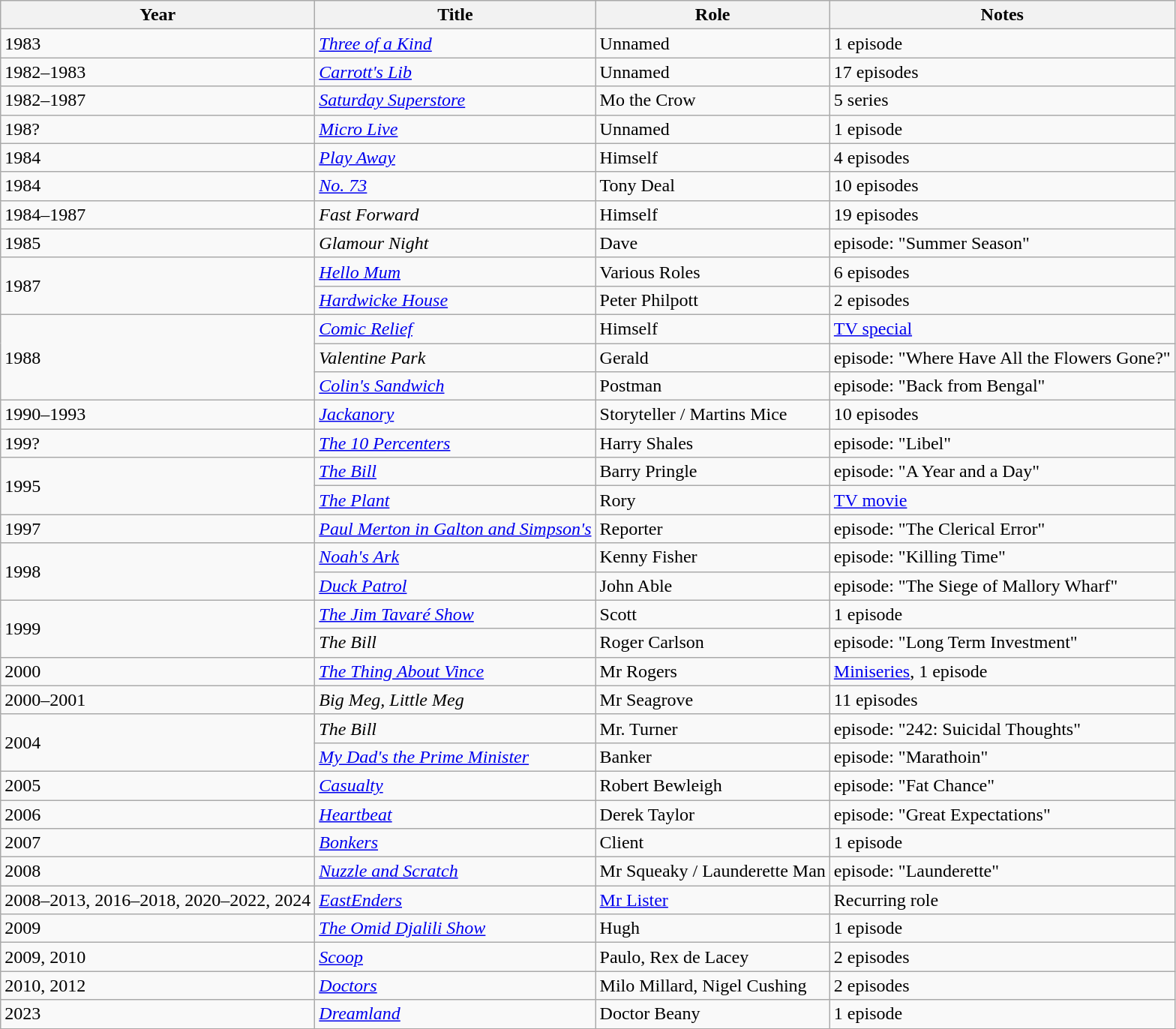<table class="wikitable sortable">
<tr>
<th>Year</th>
<th>Title</th>
<th>Role</th>
<th>Notes</th>
</tr>
<tr>
<td>1983</td>
<td><em><a href='#'>Three of a Kind</a></em></td>
<td>Unnamed</td>
<td>1 episode</td>
</tr>
<tr>
<td>1982–1983</td>
<td><em><a href='#'>Carrott's Lib</a></em></td>
<td>Unnamed</td>
<td>17 episodes</td>
</tr>
<tr>
<td>1982–1987</td>
<td><em><a href='#'>Saturday Superstore</a></em></td>
<td>Mo the Crow</td>
<td>5 series</td>
</tr>
<tr>
<td>198?</td>
<td><em><a href='#'>Micro Live</a></em></td>
<td>Unnamed</td>
<td>1 episode</td>
</tr>
<tr>
<td>1984</td>
<td><em><a href='#'>Play Away</a></em></td>
<td>Himself</td>
<td>4 episodes</td>
</tr>
<tr>
<td>1984</td>
<td><em><a href='#'>No. 73</a></em></td>
<td>Tony Deal</td>
<td>10 episodes</td>
</tr>
<tr>
<td>1984–1987</td>
<td><em>Fast Forward</em></td>
<td>Himself</td>
<td>19 episodes</td>
</tr>
<tr>
<td>1985</td>
<td><em>Glamour Night</em></td>
<td>Dave</td>
<td>episode: "Summer Season"</td>
</tr>
<tr>
<td rowspan="2">1987</td>
<td><em><a href='#'>Hello Mum</a></em></td>
<td>Various Roles</td>
<td>6 episodes</td>
</tr>
<tr>
<td><em><a href='#'>Hardwicke House</a></em></td>
<td>Peter Philpott</td>
<td>2 episodes</td>
</tr>
<tr>
<td rowspan="3">1988</td>
<td><em><a href='#'>Comic Relief</a></em></td>
<td>Himself</td>
<td><a href='#'>TV special</a></td>
</tr>
<tr>
<td><em>Valentine Park</em></td>
<td>Gerald</td>
<td>episode: "Where Have All the Flowers Gone?"</td>
</tr>
<tr>
<td><em><a href='#'>Colin's Sandwich</a></em></td>
<td>Postman</td>
<td>episode: "Back from Bengal"</td>
</tr>
<tr>
<td>1990–1993</td>
<td><em><a href='#'>Jackanory</a></em></td>
<td>Storyteller / Martins Mice</td>
<td>10 episodes</td>
</tr>
<tr>
<td>199?</td>
<td><em><a href='#'>The 10 Percenters</a></em></td>
<td>Harry Shales</td>
<td>episode: "Libel"</td>
</tr>
<tr>
<td rowspan="2">1995</td>
<td><em><a href='#'>The Bill</a></em></td>
<td>Barry Pringle</td>
<td>episode: "A Year and a Day"</td>
</tr>
<tr>
<td><em><a href='#'>The Plant</a></em></td>
<td>Rory</td>
<td><a href='#'>TV movie</a></td>
</tr>
<tr>
<td>1997</td>
<td><em><a href='#'>Paul Merton in Galton and Simpson's</a></em></td>
<td>Reporter</td>
<td>episode: "The Clerical Error"</td>
</tr>
<tr>
<td rowspan="2">1998</td>
<td><em><a href='#'>Noah's Ark</a></em></td>
<td>Kenny Fisher</td>
<td>episode: "Killing Time"</td>
</tr>
<tr>
<td><em><a href='#'>Duck Patrol</a></em></td>
<td>John Able</td>
<td>episode: "The Siege of Mallory Wharf"</td>
</tr>
<tr>
<td rowspan="2">1999</td>
<td><em><a href='#'>The Jim Tavaré Show</a></em></td>
<td>Scott</td>
<td>1 episode</td>
</tr>
<tr>
<td><em>The Bill</em></td>
<td>Roger Carlson</td>
<td>episode: "Long Term Investment"</td>
</tr>
<tr>
<td>2000</td>
<td><em><a href='#'>The Thing About Vince</a></em></td>
<td>Mr Rogers</td>
<td><a href='#'>Miniseries</a>, 1 episode</td>
</tr>
<tr>
<td>2000–2001</td>
<td><em>Big Meg, Little Meg</em></td>
<td>Mr Seagrove</td>
<td>11 episodes</td>
</tr>
<tr>
<td rowspan="2">2004</td>
<td><em>The Bill</em></td>
<td>Mr. Turner</td>
<td>episode: "242: Suicidal Thoughts"</td>
</tr>
<tr>
<td><em><a href='#'>My Dad's the Prime Minister</a></em></td>
<td>Banker</td>
<td>episode: "Marathoin"</td>
</tr>
<tr>
<td>2005</td>
<td><em><a href='#'>Casualty</a></em></td>
<td>Robert Bewleigh</td>
<td>episode: "Fat Chance"</td>
</tr>
<tr>
<td>2006</td>
<td><em><a href='#'>Heartbeat</a></em></td>
<td>Derek Taylor</td>
<td>episode: "Great Expectations"</td>
</tr>
<tr>
<td>2007</td>
<td><em><a href='#'>Bonkers</a></em></td>
<td>Client</td>
<td>1 episode</td>
</tr>
<tr>
<td>2008</td>
<td><em><a href='#'>Nuzzle and Scratch</a></em></td>
<td>Mr Squeaky / Launderette Man</td>
<td>episode: "Launderette"</td>
</tr>
<tr>
<td>2008–2013, 2016–2018, 2020–2022, 2024</td>
<td><em><a href='#'>EastEnders</a></em></td>
<td><a href='#'>Mr Lister</a></td>
<td>Recurring role</td>
</tr>
<tr>
<td>2009</td>
<td><em><a href='#'>The Omid Djalili Show</a></em></td>
<td>Hugh</td>
<td>1 episode</td>
</tr>
<tr>
<td>2009, 2010</td>
<td><em><a href='#'>Scoop</a></em></td>
<td>Paulo, Rex de Lacey</td>
<td>2 episodes</td>
</tr>
<tr>
<td>2010, 2012</td>
<td><em><a href='#'>Doctors</a></em></td>
<td>Milo Millard, Nigel Cushing</td>
<td>2 episodes</td>
</tr>
<tr>
<td>2023</td>
<td><em><a href='#'>Dreamland</a></em></td>
<td>Doctor Beany</td>
<td>1 episode</td>
</tr>
</table>
